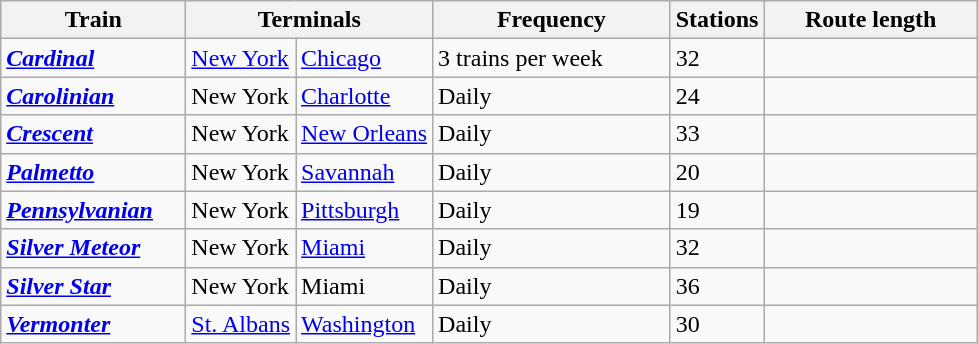<table class="wikitable">
<tr>
<th width=116>Train</th>
<th colspan=2 width=150>Terminals</th>
<th width=151>Frequency</th>
<th>Stations</th>
<th width=135>Route length</th>
</tr>
<tr>
<td><strong><em><a href='#'>Cardinal</a></em></strong></td>
<td><a href='#'>New York</a></td>
<td><a href='#'>Chicago</a></td>
<td>3 trains per week</td>
<td>32</td>
<td></td>
</tr>
<tr>
<td><strong><em><a href='#'>Carolinian</a></em></strong></td>
<td>New York</td>
<td><a href='#'>Charlotte</a></td>
<td>Daily</td>
<td>24</td>
<td></td>
</tr>
<tr>
<td><strong><em><a href='#'>Crescent</a></em></strong></td>
<td>New York</td>
<td><a href='#'>New Orleans</a></td>
<td>Daily</td>
<td>33</td>
<td></td>
</tr>
<tr>
<td><strong><em><a href='#'>Palmetto</a></em></strong></td>
<td>New York</td>
<td><a href='#'>Savannah</a></td>
<td>Daily</td>
<td>20</td>
<td></td>
</tr>
<tr>
<td><strong><em><a href='#'>Pennsylvanian</a></em></strong></td>
<td>New York</td>
<td><a href='#'>Pittsburgh</a></td>
<td>Daily</td>
<td>19</td>
<td></td>
</tr>
<tr>
<td><strong><em><a href='#'>Silver Meteor</a></em></strong></td>
<td>New York</td>
<td><a href='#'>Miami</a></td>
<td>Daily</td>
<td>32</td>
<td></td>
</tr>
<tr>
<td><strong><em><a href='#'>Silver Star</a></em></strong></td>
<td>New York</td>
<td>Miami</td>
<td>Daily</td>
<td>36</td>
<td></td>
</tr>
<tr>
<td><strong><em><a href='#'>Vermonter</a></em></strong></td>
<td><a href='#'>St. Albans</a></td>
<td><a href='#'>Washington</a></td>
<td>Daily</td>
<td>30</td>
<td></td>
</tr>
</table>
